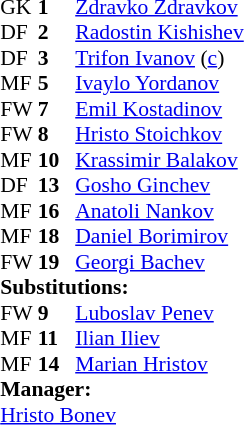<table style="font-size: 90%" cellspacing="0" cellpadding="0" align="center">
<tr>
<th width="25"></th>
<th width="25"></th>
</tr>
<tr>
<td>GK</td>
<td><strong>1</strong></td>
<td><a href='#'>Zdravko Zdravkov</a></td>
</tr>
<tr>
<td>DF</td>
<td><strong>2</strong></td>
<td><a href='#'>Radostin Kishishev</a></td>
</tr>
<tr>
<td>DF</td>
<td><strong>3</strong></td>
<td><a href='#'>Trifon Ivanov</a> (<a href='#'>c</a>)</td>
</tr>
<tr>
<td>MF</td>
<td><strong>5</strong></td>
<td><a href='#'>Ivaylo Yordanov</a></td>
</tr>
<tr>
<td>FW</td>
<td><strong>7</strong></td>
<td><a href='#'>Emil Kostadinov</a></td>
</tr>
<tr>
<td>FW</td>
<td><strong>8</strong></td>
<td><a href='#'>Hristo Stoichkov</a></td>
<td></td>
<td></td>
</tr>
<tr>
<td>MF</td>
<td><strong>10</strong></td>
<td><a href='#'>Krassimir Balakov</a></td>
<td></td>
<td></td>
</tr>
<tr>
<td>DF</td>
<td><strong>13</strong></td>
<td><a href='#'>Gosho Ginchev</a></td>
</tr>
<tr>
<td>MF</td>
<td><strong>16</strong></td>
<td><a href='#'>Anatoli Nankov</a></td>
<td></td>
<td></td>
</tr>
<tr>
<td>MF</td>
<td><strong>18</strong></td>
<td><a href='#'>Daniel Borimirov</a></td>
</tr>
<tr>
<td>FW</td>
<td><strong>19</strong></td>
<td><a href='#'>Georgi Bachev</a></td>
<td></td>
</tr>
<tr>
<td colspan=3><strong>Substitutions:</strong></td>
</tr>
<tr>
<td>FW</td>
<td><strong>9</strong></td>
<td><a href='#'>Luboslav Penev</a></td>
<td></td>
<td></td>
</tr>
<tr>
<td>MF</td>
<td><strong>11</strong></td>
<td><a href='#'>Ilian Iliev</a></td>
<td></td>
<td></td>
</tr>
<tr>
<td>MF</td>
<td><strong>14</strong></td>
<td><a href='#'>Marian Hristov</a></td>
<td></td>
<td></td>
</tr>
<tr>
<td colspan=3><strong>Manager:</strong></td>
</tr>
<tr>
<td colspan="4"><a href='#'>Hristo Bonev</a></td>
</tr>
</table>
